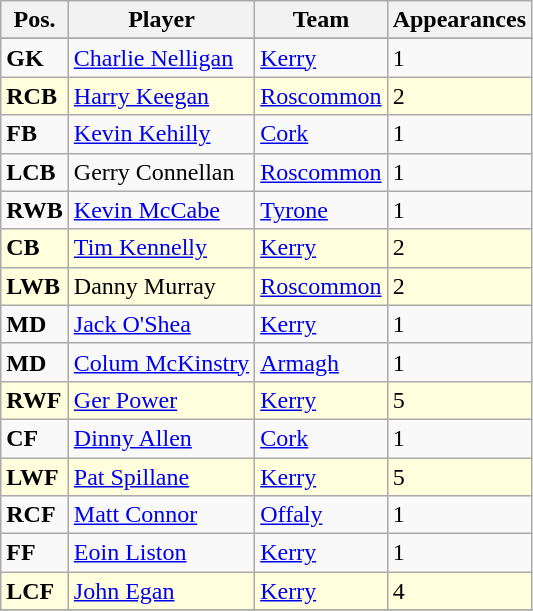<table class="wikitable">
<tr>
<th>Pos.</th>
<th>Player</th>
<th>Team</th>
<th>Appearances</th>
</tr>
<tr>
</tr>
<tr>
<td><strong>GK</strong></td>
<td> <a href='#'>Charlie Nelligan</a></td>
<td><a href='#'>Kerry</a></td>
<td>1</td>
</tr>
<tr bgcolor=#FFFFDD>
<td><strong>RCB</strong></td>
<td> <a href='#'>Harry Keegan</a></td>
<td><a href='#'>Roscommon</a></td>
<td>2</td>
</tr>
<tr>
<td><strong>FB</strong></td>
<td> <a href='#'>Kevin Kehilly</a></td>
<td><a href='#'>Cork</a></td>
<td>1</td>
</tr>
<tr>
<td><strong>LCB</strong></td>
<td> Gerry Connellan</td>
<td><a href='#'>Roscommon</a></td>
<td>1</td>
</tr>
<tr>
<td><strong>RWB</strong></td>
<td> <a href='#'>Kevin McCabe</a></td>
<td><a href='#'>Tyrone</a></td>
<td>1</td>
</tr>
<tr bgcolor=#FFFFDD>
<td><strong>CB</strong></td>
<td> <a href='#'>Tim Kennelly</a></td>
<td><a href='#'>Kerry</a></td>
<td>2</td>
</tr>
<tr bgcolor=#FFFFDD>
<td><strong>LWB</strong></td>
<td> Danny Murray</td>
<td><a href='#'>Roscommon</a></td>
<td>2</td>
</tr>
<tr>
<td><strong>MD</strong></td>
<td> <a href='#'>Jack O'Shea</a></td>
<td><a href='#'>Kerry</a></td>
<td>1</td>
</tr>
<tr>
<td><strong>MD</strong></td>
<td> <a href='#'>Colum McKinstry</a></td>
<td><a href='#'>Armagh</a></td>
<td>1</td>
</tr>
<tr bgcolor=#FFFFDD>
<td><strong>RWF</strong></td>
<td> <a href='#'>Ger Power</a></td>
<td><a href='#'>Kerry</a></td>
<td>5</td>
</tr>
<tr>
<td><strong>CF</strong></td>
<td> <a href='#'>Dinny Allen</a></td>
<td><a href='#'>Cork</a></td>
<td>1</td>
</tr>
<tr bgcolor=#FFFFDD>
<td><strong>LWF</strong></td>
<td> <a href='#'>Pat Spillane</a></td>
<td><a href='#'>Kerry</a></td>
<td>5</td>
</tr>
<tr>
<td><strong>RCF</strong></td>
<td> <a href='#'>Matt Connor</a></td>
<td><a href='#'>Offaly</a></td>
<td>1</td>
</tr>
<tr>
<td><strong>FF</strong></td>
<td> <a href='#'>Eoin Liston</a></td>
<td><a href='#'>Kerry</a></td>
<td>1</td>
</tr>
<tr bgcolor=#FFFFDD>
<td><strong>LCF</strong></td>
<td> <a href='#'>John Egan</a></td>
<td><a href='#'>Kerry</a></td>
<td>4</td>
</tr>
<tr>
</tr>
</table>
